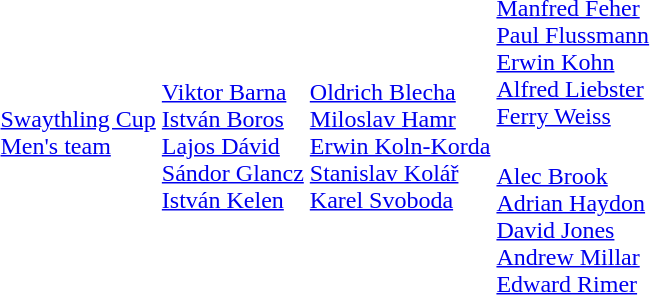<table>
<tr>
<td rowspan=2><a href='#'>Swaythling Cup<br>Men's team</a></td>
<td rowspan=2><br><a href='#'>Viktor Barna</a><br><a href='#'>István Boros</a><br><a href='#'>Lajos Dávid</a><br><a href='#'>Sándor Glancz</a><br><a href='#'>István Kelen</a></td>
<td rowspan=2><br><a href='#'>Oldrich Blecha</a><br><a href='#'>Miloslav Hamr</a><br><a href='#'>Erwin Koln-Korda</a><br><a href='#'>Stanislav Kolář</a><br><a href='#'>Karel Svoboda</a></td>
<td><br><a href='#'>Manfred Feher</a><br><a href='#'>Paul Flussmann</a><br><a href='#'>Erwin Kohn</a><br><a href='#'>Alfred Liebster</a><br><a href='#'>Ferry Weiss</a></td>
</tr>
<tr>
<td><br><a href='#'>Alec Brook</a><br><a href='#'>Adrian Haydon</a><br><a href='#'>David Jones</a><br><a href='#'>Andrew Millar</a><br><a href='#'>Edward Rimer</a></td>
</tr>
</table>
